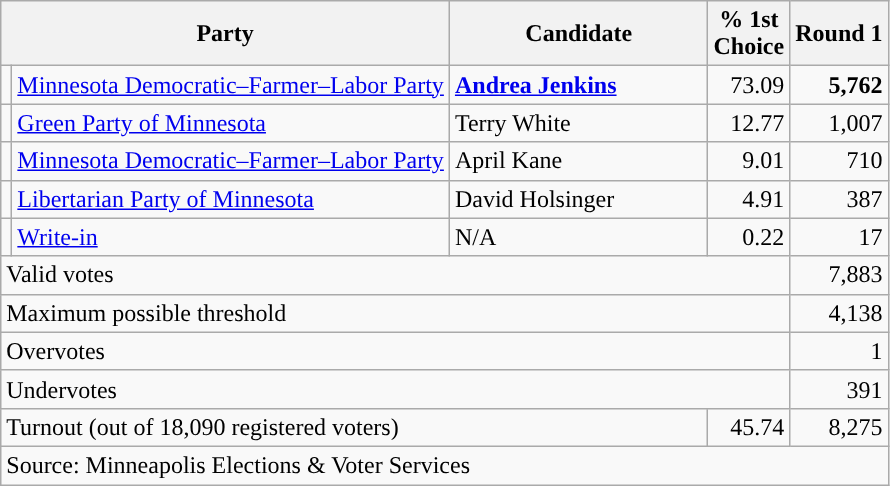<table class="wikitable">
<tr>
<th colspan="2" style="width:290px">Party</th>
<th style="width:165px">Candidate</th>
<th>% 1st<br>Choice</th>
<th>Round 1</th>
</tr>
<tr>
<td style="background-color:"></td>
<td><a href='#'>Minnesota Democratic–Farmer–Labor Party</a></td>
<td><strong><a href='#'>Andrea Jenkins</a></strong></td>
<td align="right">73.09</td>
<td align="right"><strong>5,762</strong></td>
</tr>
<tr>
<td style="background-color:"></td>
<td><a href='#'>Green Party of Minnesota</a></td>
<td>Terry White</td>
<td align="right">12.77</td>
<td align="right">1,007</td>
</tr>
<tr>
<td style="background-color:"></td>
<td><a href='#'>Minnesota Democratic–Farmer–Labor Party</a></td>
<td>April Kane</td>
<td align="right">9.01</td>
<td align="right">710</td>
</tr>
<tr>
<td style="background-color:"></td>
<td><a href='#'>Libertarian Party of Minnesota</a></td>
<td>David Holsinger</td>
<td align="right">4.91</td>
<td align="right">387</td>
</tr>
<tr>
<td style="background-color:"></td>
<td><a href='#'>Write-in</a></td>
<td>N/A</td>
<td align="right">0.22</td>
<td align="right">17</td>
</tr>
<tr>
<td colspan="4">Valid votes</td>
<td align="right">7,883</td>
</tr>
<tr>
<td colspan="4">Maximum possible threshold</td>
<td align="right">4,138</td>
</tr>
<tr>
<td colspan="4">Overvotes</td>
<td align="right">1</td>
</tr>
<tr>
<td colspan="4">Undervotes</td>
<td align="right">391</td>
</tr>
<tr>
<td colspan="3">Turnout (out of 18,090 registered voters)</td>
<td align="right">45.74</td>
<td align="right">8,275</td>
</tr>
<tr>
<td colspan="5">Source: Minneapolis Elections & Voter Services</td>
</tr>
</table>
